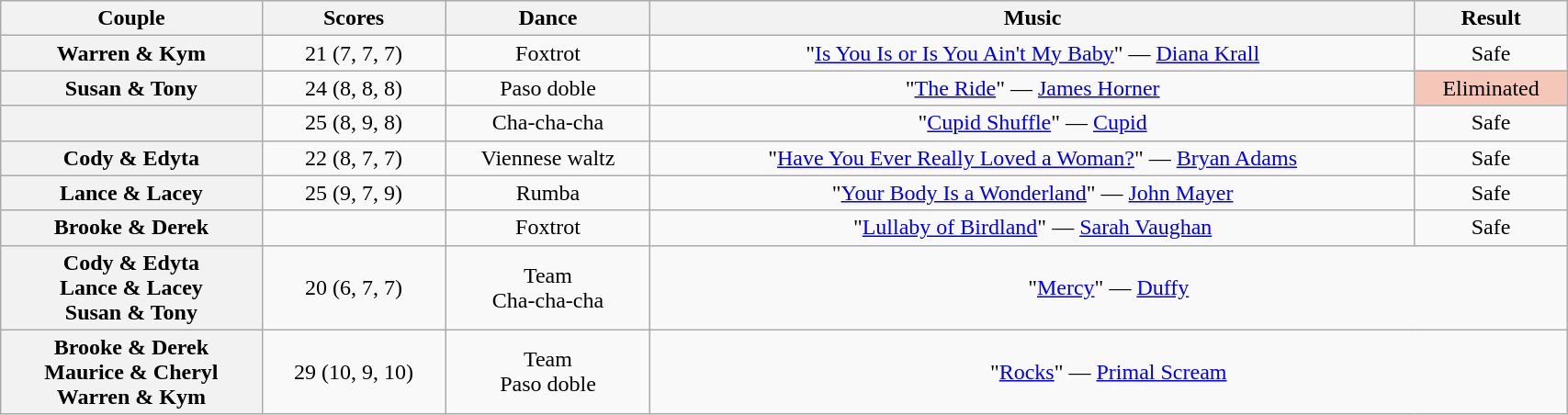<table class="wikitable sortable" style="text-align:center; width:90%">
<tr>
<th scope="col">Couple</th>
<th scope="col">Scores</th>
<th scope="col" class="unsortable">Dance</th>
<th scope="col" class="unsortable">Music</th>
<th scope="col" class="unsortable">Result</th>
</tr>
<tr>
<th scope="row">Warren & Kym</th>
<td>21 (7, 7, 7)</td>
<td>Foxtrot</td>
<td>"<a href='#'>Is You Is or Is You Ain't My Baby</a>" — <a href='#'>Diana Krall</a></td>
<td>Safe</td>
</tr>
<tr>
<th scope="row">Susan & Tony</th>
<td>24 (8, 8, 8)</td>
<td>Paso doble</td>
<td>"<a href='#'>The Ride</a>" — <a href='#'>James Horner</a></td>
<td bgcolor=f4c7b8>Eliminated</td>
</tr>
<tr>
<th scope="row"></th>
<td>25 (8, 9, 8)</td>
<td>Cha-cha-cha</td>
<td>"<a href='#'>Cupid Shuffle</a>" — <a href='#'>Cupid</a></td>
<td>Safe</td>
</tr>
<tr>
<th scope="row">Cody & Edyta</th>
<td>22 (8, 7, 7)</td>
<td>Viennese waltz</td>
<td>"<a href='#'>Have You Ever Really Loved a Woman?</a>" — <a href='#'>Bryan Adams</a></td>
<td>Safe</td>
</tr>
<tr>
<th scope="row">Lance & Lacey</th>
<td>25 (9, 7, 9)</td>
<td>Rumba</td>
<td>"<a href='#'>Your Body Is a Wonderland</a>" — <a href='#'>John Mayer</a></td>
<td>Safe</td>
</tr>
<tr>
<th scope="row">Brooke & Derek</th>
<td></td>
<td>Foxtrot</td>
<td>"<a href='#'>Lullaby of Birdland</a>" — <a href='#'>Sarah Vaughan</a></td>
<td>Safe</td>
</tr>
<tr>
<th scope="row">Cody & Edyta<br>Lance & Lacey<br>Susan & Tony</th>
<td>20 (6, 7, 7)</td>
<td>Team<br>Cha-cha-cha</td>
<td colspan="2">"<a href='#'>Mercy</a>" — <a href='#'>Duffy</a></td>
</tr>
<tr>
<th scope="row">Brooke & Derek<br>Maurice & Cheryl<br>Warren & Kym</th>
<td>29 (10, 9, 10)</td>
<td>Team<br>Paso doble</td>
<td colspan="2">"<a href='#'>Rocks</a>" — <a href='#'>Primal Scream</a></td>
</tr>
</table>
